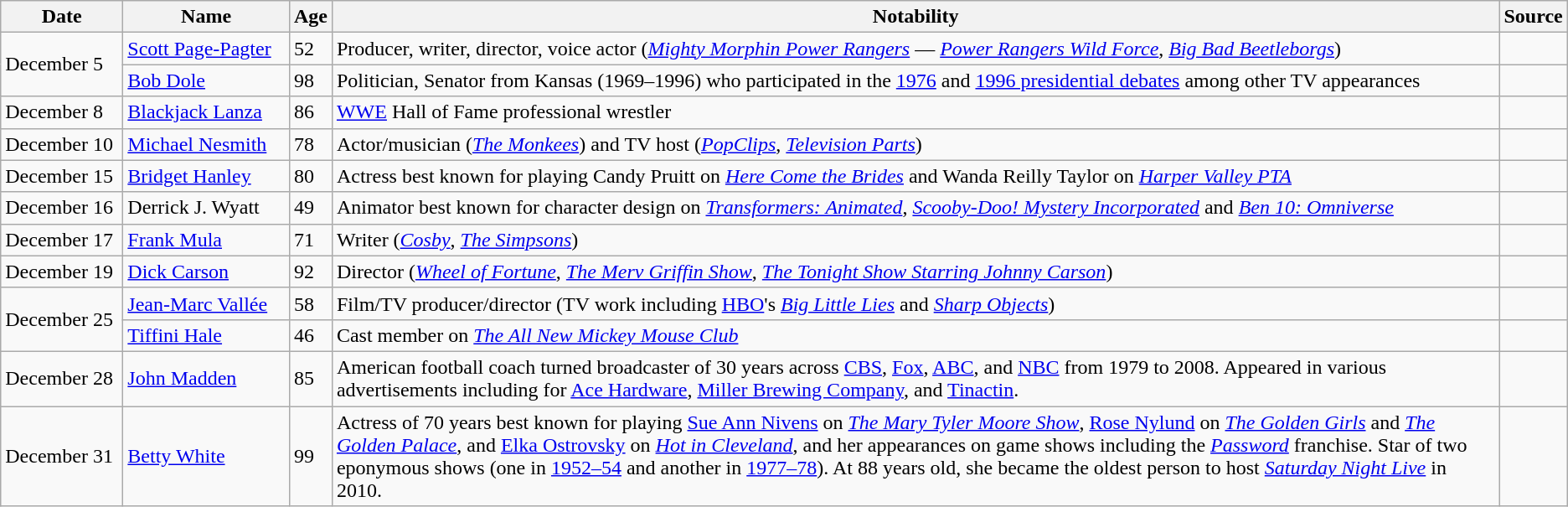<table class="wikitable sortable">
<tr>
<th width=90>Date</th>
<th width=125>Name</th>
<th>Age</th>
<th class="unsortable">Notability</th>
<th class="unsortable">Source</th>
</tr>
<tr>
<td rowspan=2>December 5</td>
<td><a href='#'>Scott Page-Pagter</a></td>
<td>52</td>
<td>Producer, writer, director, voice actor (<em><a href='#'>Mighty Morphin Power Rangers</a></em> — <em><a href='#'>Power Rangers Wild Force</a></em>, <em><a href='#'>Big Bad Beetleborgs</a></em>)</td>
<td></td>
</tr>
<tr>
<td><a href='#'>Bob Dole</a></td>
<td>98</td>
<td>Politician, Senator from Kansas (1969–1996) who participated in the <a href='#'>1976</a> and <a href='#'>1996 presidential debates</a> among other TV appearances</td>
<td></td>
</tr>
<tr>
<td>December 8</td>
<td><a href='#'>Blackjack Lanza</a></td>
<td>86</td>
<td><a href='#'>WWE</a> Hall of Fame professional wrestler</td>
<td></td>
</tr>
<tr>
<td>December 10</td>
<td><a href='#'>Michael Nesmith</a></td>
<td>78</td>
<td>Actor/musician (<em><a href='#'>The Monkees</a></em>) and TV host (<em><a href='#'>PopClips</a></em>, <em><a href='#'>Television Parts</a></em>)</td>
<td></td>
</tr>
<tr>
<td>December 15</td>
<td><a href='#'>Bridget Hanley</a></td>
<td>80</td>
<td>Actress best known for playing Candy Pruitt on <em><a href='#'>Here Come the Brides</a></em> and Wanda Reilly Taylor on <em><a href='#'>Harper Valley PTA</a></em></td>
<td></td>
</tr>
<tr>
<td>December 16</td>
<td>Derrick J. Wyatt</td>
<td>49</td>
<td>Animator best known for character design on <em><a href='#'>Transformers: Animated</a></em>, <em><a href='#'>Scooby-Doo! Mystery Incorporated</a></em> and <em><a href='#'>Ben 10: Omniverse</a></em></td>
<td></td>
</tr>
<tr>
<td>December 17</td>
<td><a href='#'>Frank Mula</a></td>
<td>71</td>
<td>Writer (<em><a href='#'>Cosby</a></em>, <em><a href='#'>The Simpsons</a></em>)</td>
<td></td>
</tr>
<tr>
<td>December 19</td>
<td><a href='#'>Dick Carson</a></td>
<td>92</td>
<td>Director (<em><a href='#'>Wheel of Fortune</a></em>, <em><a href='#'>The Merv Griffin Show</a></em>, <em><a href='#'>The Tonight Show Starring Johnny Carson</a></em>)</td>
<td></td>
</tr>
<tr>
<td rowspan=2>December 25</td>
<td><a href='#'>Jean-Marc Vallée</a></td>
<td>58</td>
<td>Film/TV producer/director (TV work including <a href='#'>HBO</a>'s <em><a href='#'>Big Little Lies</a></em> and <em><a href='#'>Sharp Objects</a></em>)</td>
<td></td>
</tr>
<tr>
<td><a href='#'>Tiffini Hale</a></td>
<td>46</td>
<td>Cast member on <em><a href='#'>The All New Mickey Mouse Club</a></em></td>
<td></td>
</tr>
<tr>
<td>December 28</td>
<td><a href='#'>John Madden</a></td>
<td>85</td>
<td>American football coach turned broadcaster of 30 years across <a href='#'>CBS</a>, <a href='#'>Fox</a>, <a href='#'>ABC</a>, and <a href='#'>NBC</a> from 1979 to 2008. Appeared in various advertisements including for <a href='#'>Ace Hardware</a>, <a href='#'>Miller Brewing Company</a>, and <a href='#'>Tinactin</a>.</td>
<td></td>
</tr>
<tr>
<td>December 31</td>
<td><a href='#'>Betty White</a></td>
<td>99</td>
<td>Actress of 70 years best known for playing <a href='#'>Sue Ann Nivens</a> on <em><a href='#'>The Mary Tyler Moore Show</a></em>, <a href='#'>Rose Nylund</a> on <em><a href='#'>The Golden Girls</a></em> and <em><a href='#'>The Golden Palace</a></em>, and <a href='#'>Elka Ostrovsky</a> on <em><a href='#'>Hot in Cleveland</a></em>, and her appearances on game shows including the <em><a href='#'>Password</a></em> franchise. Star of two eponymous shows (one in <a href='#'>1952–54</a> and another in <a href='#'>1977–78</a>). At 88 years old, she became the oldest person to host <em><a href='#'>Saturday Night Live</a></em> in 2010.</td>
<td></td>
</tr>
</table>
